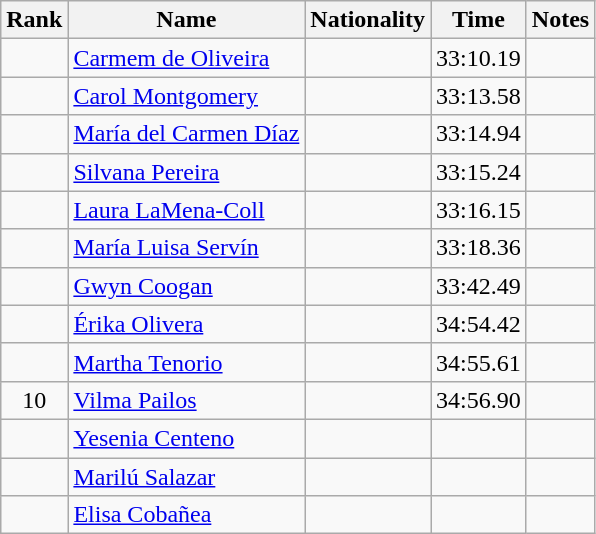<table class="wikitable sortable" style="text-align:center">
<tr>
<th>Rank</th>
<th>Name</th>
<th>Nationality</th>
<th>Time</th>
<th>Notes</th>
</tr>
<tr>
<td></td>
<td align=left><a href='#'>Carmem de Oliveira</a></td>
<td align=left></td>
<td>33:10.19</td>
<td></td>
</tr>
<tr>
<td></td>
<td align=left><a href='#'>Carol Montgomery</a></td>
<td align=left></td>
<td>33:13.58</td>
<td></td>
</tr>
<tr>
<td></td>
<td align=left><a href='#'>María del Carmen Díaz</a></td>
<td align=left></td>
<td>33:14.94</td>
<td></td>
</tr>
<tr>
<td></td>
<td align=left><a href='#'>Silvana Pereira</a></td>
<td align=left></td>
<td>33:15.24</td>
<td></td>
</tr>
<tr>
<td></td>
<td align=left><a href='#'>Laura LaMena-Coll</a></td>
<td align=left></td>
<td>33:16.15</td>
<td></td>
</tr>
<tr>
<td></td>
<td align=left><a href='#'>María Luisa Servín</a></td>
<td align=left></td>
<td>33:18.36</td>
<td></td>
</tr>
<tr>
<td></td>
<td align=left><a href='#'>Gwyn Coogan</a></td>
<td align=left></td>
<td>33:42.49</td>
<td></td>
</tr>
<tr>
<td></td>
<td align=left><a href='#'>Érika Olivera</a></td>
<td align=left></td>
<td>34:54.42</td>
<td></td>
</tr>
<tr>
<td></td>
<td align=left><a href='#'>Martha Tenorio</a></td>
<td align=left></td>
<td>34:55.61</td>
<td></td>
</tr>
<tr>
<td>10</td>
<td align=left><a href='#'>Vilma Pailos</a></td>
<td align=left></td>
<td>34:56.90</td>
<td></td>
</tr>
<tr>
<td></td>
<td align=left><a href='#'>Yesenia Centeno</a></td>
<td align=left></td>
<td></td>
<td></td>
</tr>
<tr>
<td></td>
<td align=left><a href='#'>Marilú Salazar</a></td>
<td align=left></td>
<td></td>
<td></td>
</tr>
<tr>
<td></td>
<td align=left><a href='#'>Elisa Cobañea</a></td>
<td align=left></td>
<td></td>
<td></td>
</tr>
</table>
